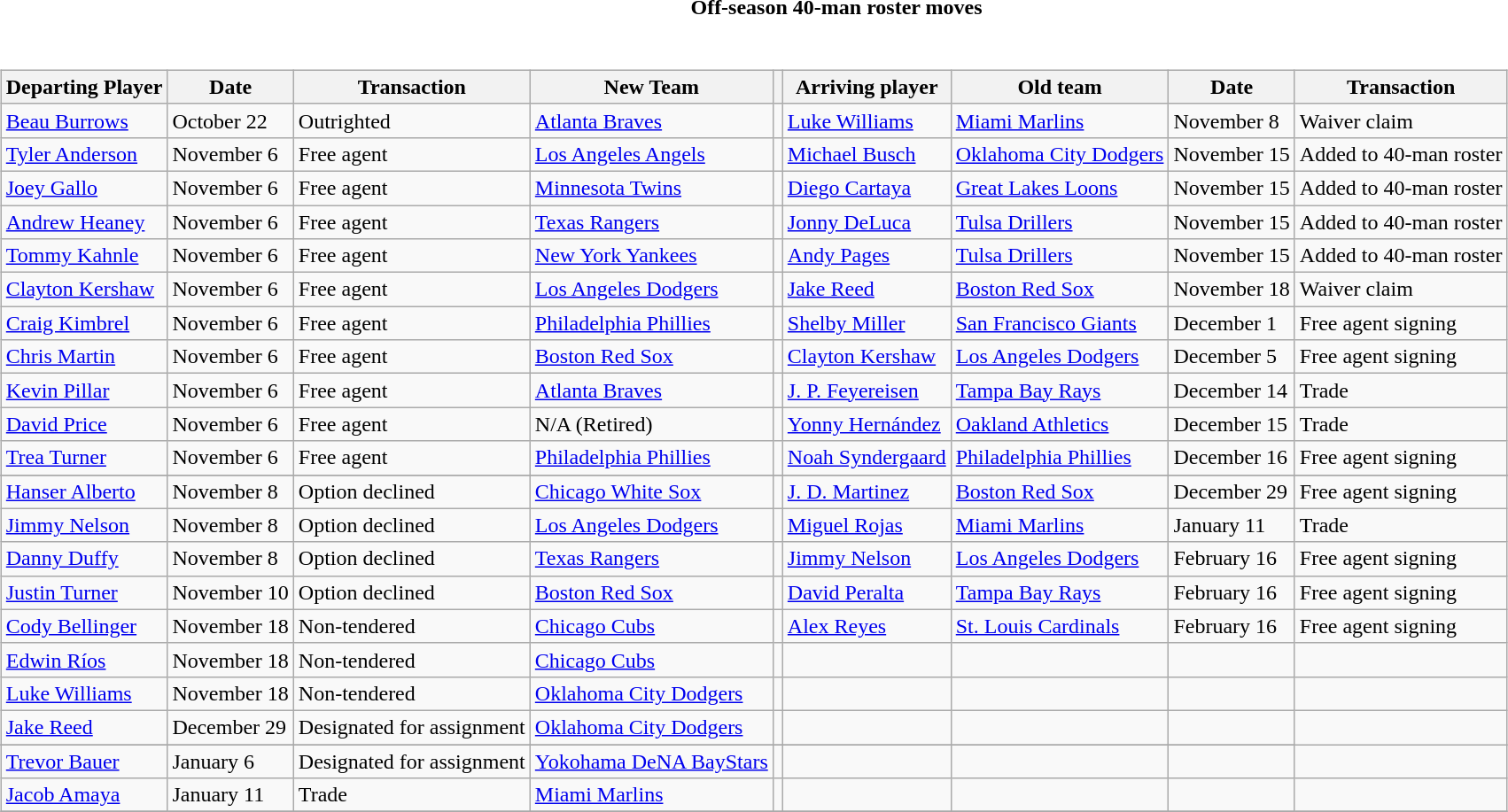<table class="toccolours collapsible collapsed" style="width:100%; background:inherit">
<tr>
<th>Off-season 40-man roster moves</th>
</tr>
<tr>
<td><br><table class="wikitable">
<tr>
<th>Departing Player</th>
<th>Date</th>
<th>Transaction</th>
<th>New Team</th>
<th></th>
<th>Arriving player</th>
<th>Old team</th>
<th>Date</th>
<th>Transaction</th>
</tr>
<tr>
<td><a href='#'>Beau Burrows</a></td>
<td>October 22</td>
<td>Outrighted</td>
<td><a href='#'>Atlanta Braves</a></td>
<td></td>
<td><a href='#'>Luke Williams</a></td>
<td><a href='#'>Miami Marlins</a></td>
<td>November 8</td>
<td>Waiver claim</td>
</tr>
<tr>
<td><a href='#'>Tyler Anderson</a></td>
<td>November 6</td>
<td>Free agent</td>
<td><a href='#'>Los Angeles Angels</a></td>
<td></td>
<td><a href='#'>Michael Busch</a></td>
<td><a href='#'>Oklahoma City Dodgers</a></td>
<td>November 15</td>
<td>Added to 40-man roster</td>
</tr>
<tr>
<td><a href='#'>Joey Gallo</a></td>
<td>November 6</td>
<td>Free agent</td>
<td><a href='#'>Minnesota Twins</a></td>
<td></td>
<td><a href='#'>Diego Cartaya</a></td>
<td><a href='#'>Great Lakes Loons</a></td>
<td>November 15</td>
<td>Added to 40-man roster</td>
</tr>
<tr>
<td><a href='#'>Andrew Heaney</a></td>
<td>November 6</td>
<td>Free agent</td>
<td><a href='#'>Texas Rangers</a></td>
<td></td>
<td><a href='#'>Jonny DeLuca</a></td>
<td><a href='#'>Tulsa Drillers</a></td>
<td>November 15</td>
<td>Added to 40-man roster</td>
</tr>
<tr>
<td><a href='#'>Tommy Kahnle</a></td>
<td>November 6</td>
<td>Free agent</td>
<td><a href='#'>New York Yankees</a></td>
<td></td>
<td><a href='#'>Andy Pages</a></td>
<td><a href='#'>Tulsa Drillers</a></td>
<td>November 15</td>
<td>Added to 40-man roster</td>
</tr>
<tr>
<td><a href='#'>Clayton Kershaw</a></td>
<td>November 6</td>
<td>Free agent</td>
<td><a href='#'>Los Angeles Dodgers</a></td>
<td></td>
<td><a href='#'>Jake Reed</a></td>
<td><a href='#'>Boston Red Sox</a></td>
<td>November 18</td>
<td>Waiver claim</td>
</tr>
<tr>
<td><a href='#'>Craig Kimbrel</a></td>
<td>November 6</td>
<td>Free agent</td>
<td><a href='#'>Philadelphia Phillies</a></td>
<td></td>
<td><a href='#'>Shelby Miller</a></td>
<td><a href='#'>San Francisco Giants</a></td>
<td>December 1</td>
<td>Free agent signing</td>
</tr>
<tr>
<td><a href='#'>Chris Martin</a></td>
<td>November 6</td>
<td>Free agent</td>
<td><a href='#'>Boston Red Sox</a></td>
<td></td>
<td><a href='#'>Clayton Kershaw</a></td>
<td><a href='#'>Los Angeles Dodgers</a></td>
<td>December 5</td>
<td>Free agent signing</td>
</tr>
<tr>
<td><a href='#'>Kevin Pillar</a></td>
<td>November 6</td>
<td>Free agent</td>
<td><a href='#'>Atlanta Braves</a></td>
<td></td>
<td><a href='#'>J. P. Feyereisen</a></td>
<td><a href='#'>Tampa Bay Rays</a></td>
<td>December 14</td>
<td>Trade  </td>
</tr>
<tr>
<td><a href='#'>David Price</a></td>
<td>November 6</td>
<td>Free agent</td>
<td>N/A (Retired)</td>
<td></td>
<td><a href='#'>Yonny Hernández</a></td>
<td><a href='#'>Oakland Athletics</a></td>
<td>December 15</td>
<td>Trade</td>
</tr>
<tr>
<td><a href='#'>Trea Turner</a></td>
<td>November 6</td>
<td>Free agent</td>
<td><a href='#'>Philadelphia Phillies</a></td>
<td></td>
<td><a href='#'>Noah Syndergaard</a></td>
<td><a href='#'>Philadelphia Phillies</a></td>
<td>December 16</td>
<td>Free agent signing</td>
</tr>
<tr>
</tr>
<tr>
<td><a href='#'>Hanser Alberto</a></td>
<td>November 8</td>
<td>Option declined</td>
<td><a href='#'>Chicago White Sox</a></td>
<td></td>
<td><a href='#'>J. D. Martinez</a></td>
<td><a href='#'>Boston Red Sox</a></td>
<td>December 29</td>
<td>Free agent signing</td>
</tr>
<tr>
<td><a href='#'>Jimmy Nelson</a></td>
<td>November 8</td>
<td>Option declined</td>
<td><a href='#'>Los Angeles Dodgers</a></td>
<td></td>
<td><a href='#'>Miguel Rojas</a></td>
<td><a href='#'>Miami Marlins</a></td>
<td>January 11</td>
<td>Trade</td>
</tr>
<tr>
<td><a href='#'>Danny Duffy</a></td>
<td>November 8</td>
<td>Option declined</td>
<td><a href='#'>Texas Rangers</a></td>
<td></td>
<td><a href='#'>Jimmy Nelson</a></td>
<td><a href='#'>Los Angeles Dodgers</a></td>
<td>February 16</td>
<td>Free agent signing</td>
</tr>
<tr>
<td><a href='#'>Justin Turner</a></td>
<td>November 10</td>
<td>Option declined</td>
<td><a href='#'>Boston Red Sox</a></td>
<td></td>
<td><a href='#'>David Peralta</a></td>
<td><a href='#'>Tampa Bay Rays</a></td>
<td>February 16</td>
<td>Free agent signing</td>
</tr>
<tr>
<td><a href='#'>Cody Bellinger</a></td>
<td>November 18</td>
<td>Non-tendered</td>
<td><a href='#'>Chicago Cubs</a></td>
<td></td>
<td><a href='#'>Alex Reyes</a></td>
<td><a href='#'>St. Louis Cardinals</a></td>
<td>February 16</td>
<td>Free agent signing</td>
</tr>
<tr>
<td><a href='#'>Edwin Ríos</a></td>
<td>November 18</td>
<td>Non-tendered</td>
<td><a href='#'>Chicago Cubs</a></td>
<td></td>
<td></td>
<td></td>
<td></td>
<td></td>
</tr>
<tr>
<td><a href='#'>Luke Williams</a></td>
<td>November 18</td>
<td>Non-tendered</td>
<td><a href='#'>Oklahoma City Dodgers</a></td>
<td></td>
<td></td>
<td></td>
<td></td>
<td></td>
</tr>
<tr>
<td><a href='#'>Jake Reed</a></td>
<td>December 29</td>
<td>Designated for assignment</td>
<td><a href='#'>Oklahoma City Dodgers</a></td>
<td></td>
<td></td>
<td></td>
<td></td>
<td></td>
</tr>
<tr>
</tr>
<tr>
<td><a href='#'>Trevor Bauer</a></td>
<td>January 6</td>
<td>Designated for assignment</td>
<td><a href='#'>Yokohama DeNA BayStars</a></td>
<td></td>
<td></td>
<td></td>
<td></td>
</tr>
<tr>
<td><a href='#'>Jacob Amaya</a></td>
<td>January 11</td>
<td>Trade</td>
<td><a href='#'>Miami Marlins</a></td>
<td></td>
<td></td>
<td></td>
<td></td>
<td></td>
</tr>
<tr>
</tr>
</table>
</td>
</tr>
</table>
